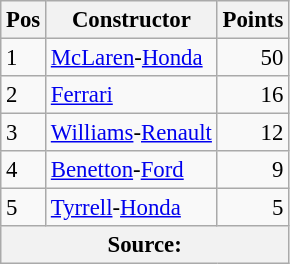<table class="wikitable" style="font-size: 95%;">
<tr>
<th>Pos</th>
<th>Constructor</th>
<th>Points</th>
</tr>
<tr>
<td>1</td>
<td> <a href='#'>McLaren</a>-<a href='#'>Honda</a></td>
<td align="right">50</td>
</tr>
<tr>
<td>2</td>
<td> <a href='#'>Ferrari</a></td>
<td align="right">16</td>
</tr>
<tr>
<td>3</td>
<td> <a href='#'>Williams</a>-<a href='#'>Renault</a></td>
<td align="right">12</td>
</tr>
<tr>
<td>4</td>
<td> <a href='#'>Benetton</a>-<a href='#'>Ford</a></td>
<td align="right">9</td>
</tr>
<tr>
<td>5</td>
<td> <a href='#'>Tyrrell</a>-<a href='#'>Honda</a></td>
<td align="right">5</td>
</tr>
<tr>
<th colspan=4>Source: </th>
</tr>
</table>
